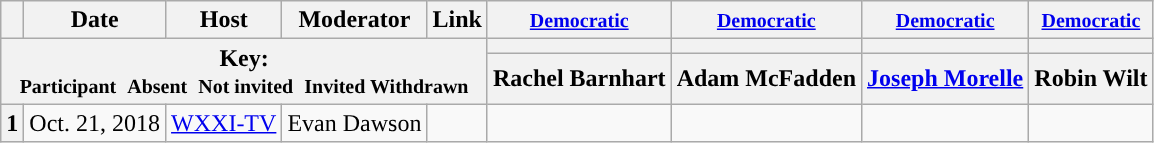<table class="wikitable" style="text-align:center;">
<tr>
<th scope="col"></th>
<th scope="col">Date</th>
<th scope="col">Host</th>
<th scope="col">Moderator</th>
<th scope="col">Link</th>
<th scope="col"><small><a href='#'>Democratic</a></small></th>
<th scope="col"><small><a href='#'>Democratic</a></small></th>
<th scope="col"><small><a href='#'>Democratic</a></small></th>
<th scope="col"><small><a href='#'>Democratic</a></small></th>
</tr>
<tr>
<th colspan="5" rowspan="2">Key:<br> <small>Participant </small>  <small>Absent </small>  <small>Not invited </small>  <small>Invited  Withdrawn</small></th>
<th scope="col" style="background:"></th>
<th scope="col" style="background:"></th>
<th scope="col" style="background:"></th>
<th scope="col" style="background:"></th>
</tr>
<tr>
<th scope="col">Rachel Barnhart</th>
<th scope="col">Adam McFadden</th>
<th scope="col"><a href='#'>Joseph Morelle</a></th>
<th scope="col">Robin Wilt</th>
</tr>
<tr>
<th>1</th>
<td style="white-space:nowrap;">Oct. 21, 2018</td>
<td style="white-space:nowrap;"><a href='#'>WXXI-TV</a></td>
<td style="white-space:nowrap;">Evan Dawson</td>
<td style="white-space:nowrap;"></td>
<td></td>
<td></td>
<td></td>
<td></td>
</tr>
</table>
